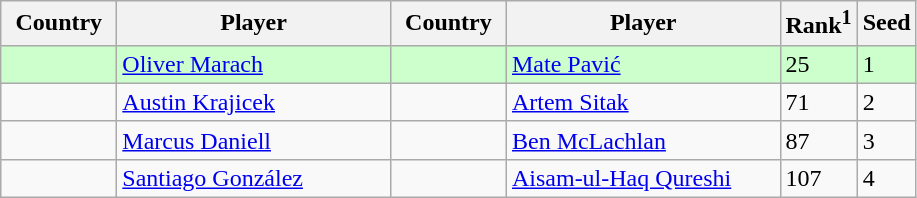<table class="sortable wikitable">
<tr>
<th width="70">Country</th>
<th width="175">Player</th>
<th width="70">Country</th>
<th width="175">Player</th>
<th>Rank<sup>1</sup></th>
<th>Seed</th>
</tr>
<tr bgcolor=#cfc>
<td></td>
<td><a href='#'>Oliver Marach</a></td>
<td></td>
<td><a href='#'>Mate Pavić</a></td>
<td>25</td>
<td>1</td>
</tr>
<tr>
<td></td>
<td><a href='#'>Austin Krajicek</a></td>
<td></td>
<td><a href='#'>Artem Sitak</a></td>
<td>71</td>
<td>2</td>
</tr>
<tr>
<td></td>
<td><a href='#'>Marcus Daniell</a></td>
<td></td>
<td><a href='#'>Ben McLachlan</a></td>
<td>87</td>
<td>3</td>
</tr>
<tr>
<td></td>
<td><a href='#'>Santiago González</a></td>
<td></td>
<td><a href='#'>Aisam-ul-Haq Qureshi</a></td>
<td>107</td>
<td>4</td>
</tr>
</table>
